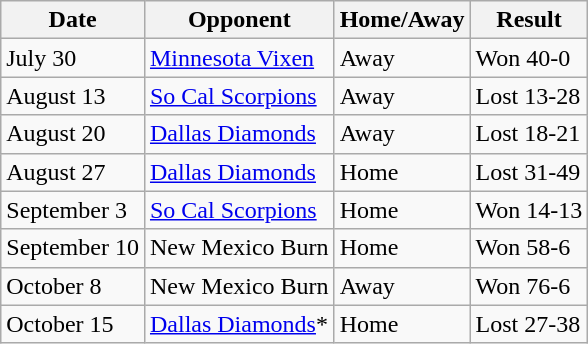<table class="wikitable">
<tr>
<th>Date</th>
<th>Opponent</th>
<th>Home/Away</th>
<th>Result</th>
</tr>
<tr>
<td>July 30</td>
<td><a href='#'>Minnesota Vixen</a></td>
<td>Away</td>
<td>Won 40-0</td>
</tr>
<tr>
<td>August 13</td>
<td><a href='#'>So Cal Scorpions</a></td>
<td>Away</td>
<td>Lost 13-28</td>
</tr>
<tr>
<td>August 20</td>
<td><a href='#'>Dallas Diamonds</a></td>
<td>Away</td>
<td>Lost 18-21</td>
</tr>
<tr>
<td>August 27</td>
<td><a href='#'>Dallas Diamonds</a></td>
<td>Home</td>
<td>Lost 31-49</td>
</tr>
<tr>
<td>September 3</td>
<td><a href='#'>So Cal Scorpions</a></td>
<td>Home</td>
<td>Won 14-13</td>
</tr>
<tr>
<td>September 10</td>
<td>New Mexico Burn</td>
<td>Home</td>
<td>Won 58-6</td>
</tr>
<tr>
<td>October 8</td>
<td>New Mexico Burn</td>
<td>Away</td>
<td>Won 76-6</td>
</tr>
<tr>
<td>October 15</td>
<td><a href='#'>Dallas Diamonds</a>*</td>
<td>Home</td>
<td>Lost 27-38</td>
</tr>
</table>
